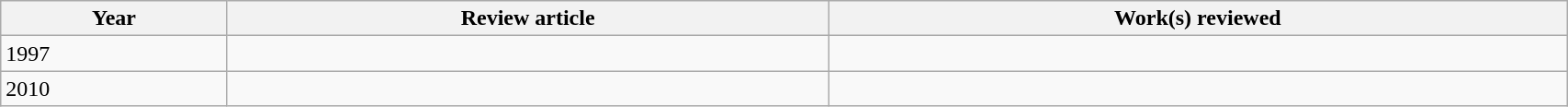<table class='wikitable sortable' width='90%'>
<tr>
<th>Year</th>
<th class='unsortable'>Review article</th>
<th class='unsortable'>Work(s) reviewed</th>
</tr>
<tr>
<td>1997</td>
<td></td>
<td></td>
</tr>
<tr>
<td>2010</td>
<td></td>
<td></td>
</tr>
</table>
